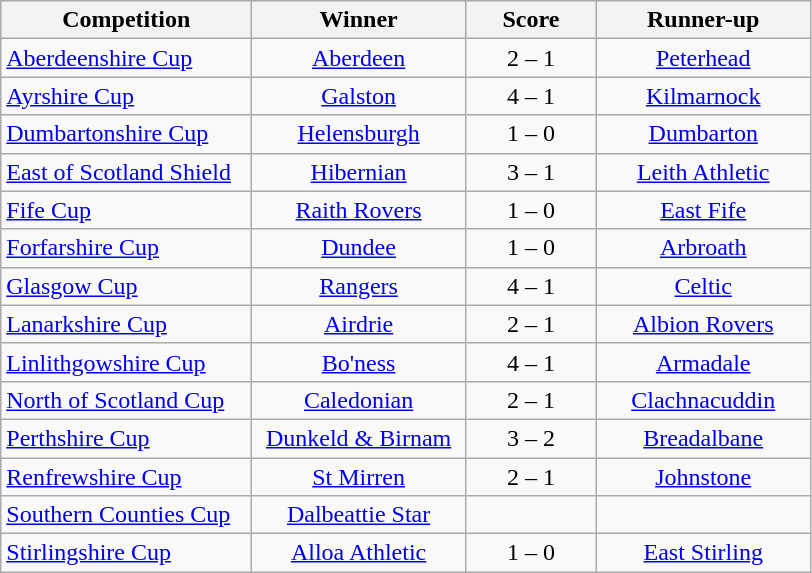<table class="wikitable" style="text-align: center;">
<tr>
<th width=160>Competition</th>
<th width=135>Winner</th>
<th width=80>Score</th>
<th width=135>Runner-up</th>
</tr>
<tr>
<td align=left><a href='#'>Aberdeenshire Cup</a></td>
<td><a href='#'>Aberdeen</a></td>
<td>2 – 1</td>
<td><a href='#'>Peterhead</a></td>
</tr>
<tr>
<td align=left><a href='#'>Ayrshire Cup</a></td>
<td><a href='#'>Galston</a></td>
<td>4 – 1</td>
<td><a href='#'>Kilmarnock</a></td>
</tr>
<tr>
<td align=left><a href='#'>Dumbartonshire Cup</a></td>
<td><a href='#'>Helensburgh</a></td>
<td>1 – 0</td>
<td><a href='#'>Dumbarton</a></td>
</tr>
<tr>
<td align=left><a href='#'>East of Scotland Shield</a></td>
<td><a href='#'>Hibernian</a></td>
<td>3 – 1</td>
<td><a href='#'>Leith Athletic</a></td>
</tr>
<tr>
<td align=left><a href='#'>Fife Cup</a></td>
<td><a href='#'>Raith Rovers</a></td>
<td>1 – 0</td>
<td><a href='#'>East Fife</a></td>
</tr>
<tr>
<td align=left><a href='#'>Forfarshire Cup</a></td>
<td><a href='#'>Dundee</a></td>
<td>1 – 0</td>
<td><a href='#'>Arbroath</a></td>
</tr>
<tr>
<td align=left><a href='#'>Glasgow Cup</a></td>
<td><a href='#'>Rangers</a></td>
<td>4 – 1</td>
<td><a href='#'>Celtic</a></td>
</tr>
<tr>
<td align=left><a href='#'>Lanarkshire Cup</a></td>
<td><a href='#'>Airdrie</a></td>
<td>2 – 1</td>
<td><a href='#'>Albion Rovers</a></td>
</tr>
<tr>
<td align=left><a href='#'>Linlithgowshire Cup</a></td>
<td><a href='#'>Bo'ness</a></td>
<td>4 – 1</td>
<td><a href='#'>Armadale</a></td>
</tr>
<tr>
<td align=left><a href='#'>North of Scotland Cup</a></td>
<td><a href='#'>Caledonian</a></td>
<td>2 – 1</td>
<td><a href='#'>Clachnacuddin</a></td>
</tr>
<tr>
<td align=left><a href='#'>Perthshire Cup</a></td>
<td><a href='#'>Dunkeld & Birnam</a></td>
<td>3 – 2</td>
<td><a href='#'>Breadalbane</a></td>
</tr>
<tr>
<td align=left><a href='#'>Renfrewshire Cup</a></td>
<td><a href='#'>St Mirren</a></td>
<td>2 – 1</td>
<td><a href='#'>Johnstone</a></td>
</tr>
<tr>
<td align=left><a href='#'>Southern Counties Cup</a></td>
<td><a href='#'>Dalbeattie Star</a></td>
<td></td>
<td></td>
</tr>
<tr>
<td align=left><a href='#'>Stirlingshire Cup</a></td>
<td><a href='#'>Alloa Athletic</a></td>
<td>1 – 0</td>
<td><a href='#'>East Stirling</a></td>
</tr>
</table>
